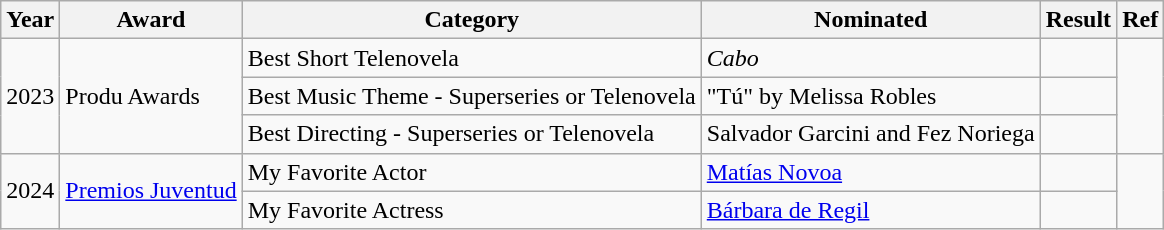<table class="wikitable plainrowheaders">
<tr>
<th scope="col">Year</th>
<th scope="col">Award</th>
<th scope="col">Category</th>
<th scope="col">Nominated</th>
<th scope="col">Result</th>
<th scope="col">Ref</th>
</tr>
<tr>
<td rowspan="3">2023</td>
<td rowspan="3">Produ Awards</td>
<td>Best Short Telenovela</td>
<td><em>Cabo</em></td>
<td></td>
<td align="center" rowspan="3"></td>
</tr>
<tr>
<td>Best Music Theme - Superseries or Telenovela</td>
<td>"Tú" by Melissa Robles</td>
<td></td>
</tr>
<tr>
<td>Best Directing - Superseries or Telenovela</td>
<td>Salvador Garcini and Fez Noriega</td>
<td></td>
</tr>
<tr>
<td rowspan="2">2024</td>
<td rowspan="2"><a href='#'>Premios Juventud</a></td>
<td>My Favorite Actor</td>
<td><a href='#'>Matías Novoa</a></td>
<td></td>
<td align="center" rowspan="2"></td>
</tr>
<tr>
<td>My Favorite Actress</td>
<td><a href='#'>Bárbara de Regil</a></td>
<td></td>
</tr>
</table>
